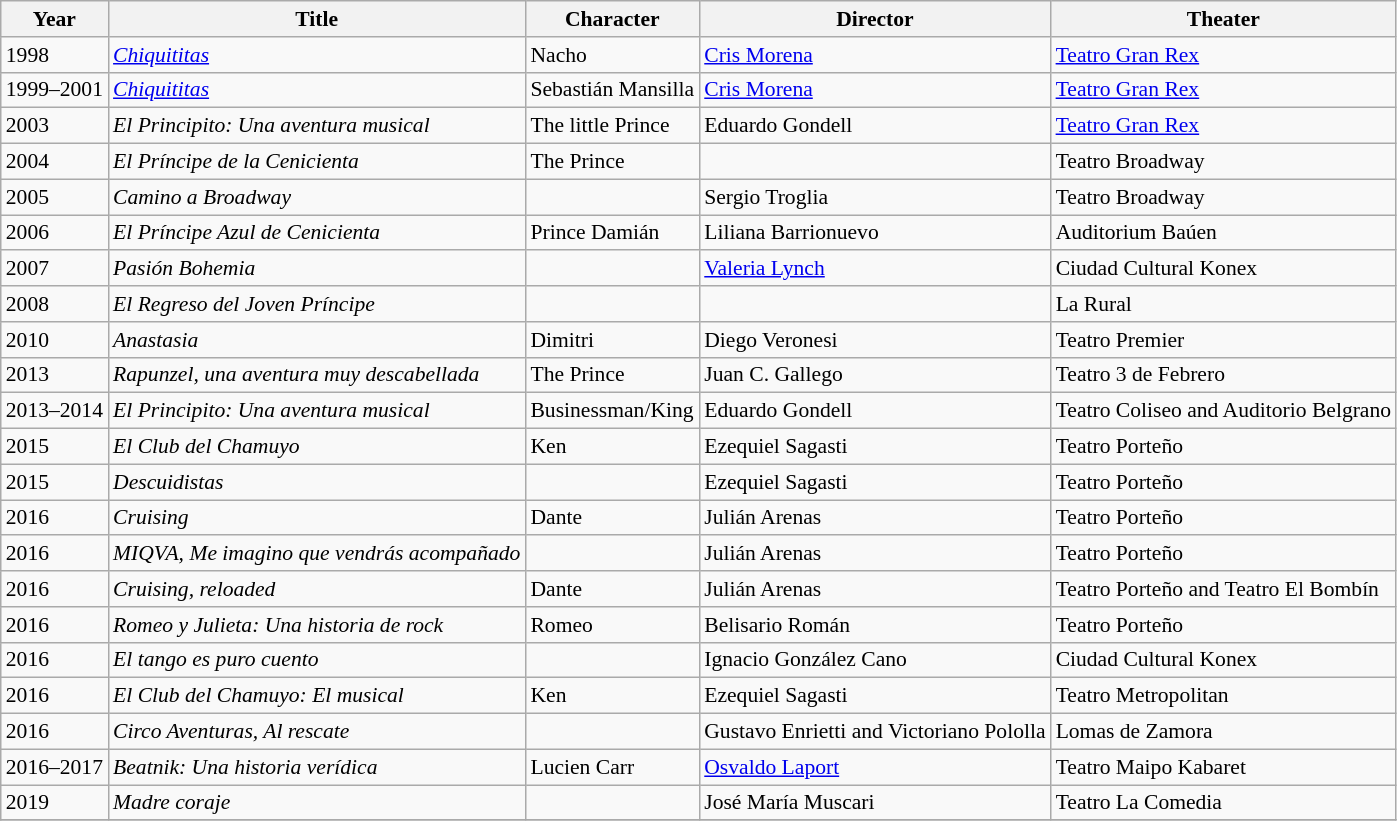<table class="wikitable" style="font-size: 90%;">
<tr>
<th>Year</th>
<th>Title</th>
<th>Character</th>
<th>Director</th>
<th>Theater</th>
</tr>
<tr>
<td>1998</td>
<td><em><a href='#'>Chiquititas</a></em></td>
<td>Nacho</td>
<td><a href='#'>Cris Morena</a></td>
<td><a href='#'>Teatro Gran Rex</a></td>
</tr>
<tr>
<td>1999–2001</td>
<td><em><a href='#'>Chiquititas</a></em></td>
<td>Sebastián Mansilla</td>
<td><a href='#'>Cris Morena</a></td>
<td><a href='#'>Teatro Gran Rex</a></td>
</tr>
<tr>
<td>2003</td>
<td><em>El Principito: Una aventura musical</em></td>
<td>The little Prince</td>
<td>Eduardo Gondell</td>
<td><a href='#'>Teatro Gran Rex</a></td>
</tr>
<tr>
<td>2004</td>
<td><em>El Príncipe de la Cenicienta</em></td>
<td>The Prince</td>
<td></td>
<td>Teatro Broadway</td>
</tr>
<tr>
<td>2005</td>
<td><em>Camino a Broadway</em></td>
<td></td>
<td>Sergio Troglia</td>
<td>Teatro Broadway</td>
</tr>
<tr>
<td>2006</td>
<td><em>El Príncipe Azul de Cenicienta</em></td>
<td>Prince Damián</td>
<td>Liliana Barrionuevo</td>
<td>Auditorium Baúen</td>
</tr>
<tr>
<td>2007</td>
<td><em>Pasión Bohemia</em></td>
<td></td>
<td><a href='#'>Valeria Lynch</a></td>
<td>Ciudad Cultural Konex</td>
</tr>
<tr>
<td>2008</td>
<td><em>El Regreso del Joven Príncipe</em></td>
<td></td>
<td></td>
<td>La Rural</td>
</tr>
<tr>
<td>2010</td>
<td><em>Anastasia</em></td>
<td>Dimitri</td>
<td>Diego Veronesi</td>
<td>Teatro Premier</td>
</tr>
<tr>
<td>2013</td>
<td><em>Rapunzel, una aventura muy descabellada</em></td>
<td>The Prince</td>
<td>Juan C. Gallego</td>
<td>Teatro 3 de Febrero</td>
</tr>
<tr>
<td>2013–2014</td>
<td><em>El Principito: Una aventura musical</em></td>
<td>Businessman/King</td>
<td>Eduardo Gondell</td>
<td>Teatro Coliseo and Auditorio Belgrano</td>
</tr>
<tr>
<td>2015</td>
<td><em>El Club del Chamuyo</em></td>
<td>Ken</td>
<td>Ezequiel Sagasti</td>
<td>Teatro Porteño</td>
</tr>
<tr>
<td>2015</td>
<td><em>Descuidistas</em></td>
<td></td>
<td>Ezequiel Sagasti</td>
<td>Teatro Porteño</td>
</tr>
<tr>
<td>2016</td>
<td><em>Cruising</em></td>
<td>Dante</td>
<td>Julián Arenas</td>
<td>Teatro Porteño</td>
</tr>
<tr>
<td>2016</td>
<td><em>MIQVA, Me imagino que vendrás acompañado</em></td>
<td></td>
<td>Julián Arenas</td>
<td>Teatro Porteño</td>
</tr>
<tr>
<td>2016</td>
<td><em>Cruising, reloaded</em></td>
<td>Dante</td>
<td>Julián Arenas</td>
<td>Teatro Porteño and Teatro El Bombín</td>
</tr>
<tr>
<td>2016</td>
<td><em>Romeo y Julieta: Una historia de rock</em></td>
<td>Romeo</td>
<td>Belisario Román</td>
<td>Teatro Porteño</td>
</tr>
<tr>
<td>2016</td>
<td><em>El tango es puro cuento</em></td>
<td></td>
<td>Ignacio González Cano</td>
<td>Ciudad Cultural Konex</td>
</tr>
<tr>
<td>2016</td>
<td><em>El Club del Chamuyo: El musical</em></td>
<td>Ken</td>
<td>Ezequiel Sagasti</td>
<td>Teatro Metropolitan</td>
</tr>
<tr>
<td>2016</td>
<td><em>Circo Aventuras, Al rescate</em></td>
<td></td>
<td>Gustavo Enrietti and Victoriano Pololla</td>
<td>Lomas de Zamora</td>
</tr>
<tr>
<td>2016–2017</td>
<td><em>Beatnik: Una historia verídica</em></td>
<td>Lucien Carr</td>
<td><a href='#'>Osvaldo Laport</a></td>
<td>Teatro Maipo Kabaret</td>
</tr>
<tr>
<td>2019</td>
<td><em>Madre coraje</em></td>
<td></td>
<td>José María Muscari</td>
<td>Teatro La Comedia</td>
</tr>
<tr>
</tr>
</table>
